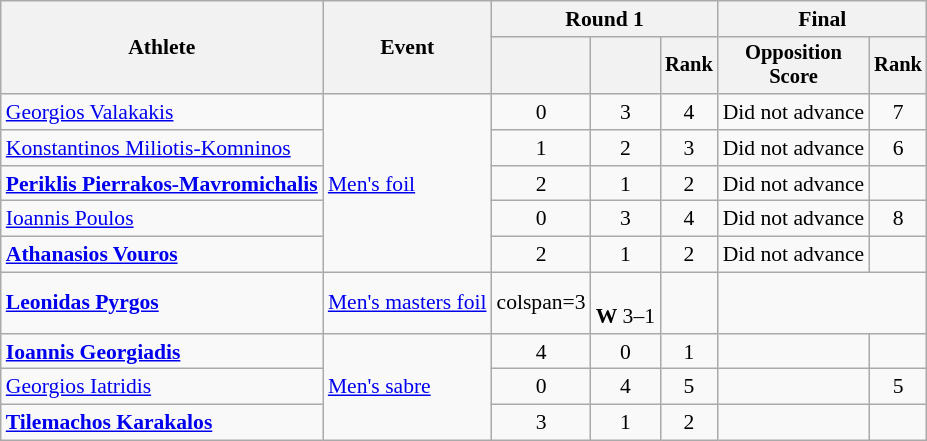<table class="wikitable" style="font-size:90%">
<tr>
<th rowspan=2>Athlete</th>
<th rowspan=2>Event</th>
<th colspan=3>Round 1</th>
<th colspan=2>Final</th>
</tr>
<tr style="font-size:95%">
<th></th>
<th></th>
<th>Rank</th>
<th>Opposition <br> Score</th>
<th>Rank</th>
</tr>
<tr align=center>
<td align=left><a href='#'>Georgios Valakakis</a></td>
<td align=left rowspan=5><a href='#'>Men's foil</a></td>
<td>0</td>
<td>3</td>
<td>4</td>
<td>Did not advance</td>
<td>7</td>
</tr>
<tr align=center>
<td align=left><a href='#'>Konstantinos Miliotis-Komninos</a></td>
<td>1</td>
<td>2</td>
<td>3</td>
<td>Did not advance</td>
<td>6</td>
</tr>
<tr align=center>
<td align=left><strong><a href='#'>Periklis Pierrakos-Mavromichalis</a></strong></td>
<td>2</td>
<td>1</td>
<td>2</td>
<td>Did not advance</td>
<td></td>
</tr>
<tr align=center>
<td align=left><a href='#'>Ioannis Poulos</a></td>
<td>0</td>
<td>3</td>
<td>4</td>
<td>Did not advance</td>
<td>8</td>
</tr>
<tr align=center>
<td align=left><strong><a href='#'>Athanasios Vouros</a></strong></td>
<td>2</td>
<td>1</td>
<td>2</td>
<td>Did not advance</td>
<td></td>
</tr>
<tr align=center>
<td align=left><strong><a href='#'>Leonidas Pyrgos</a></strong></td>
<td align=left><a href='#'>Men's masters foil</a></td>
<td>colspan=3 </td>
<td><br><strong>W</strong> 3–1</td>
<td></td>
</tr>
<tr align=center>
<td align=left><strong><a href='#'>Ioannis Georgiadis</a></strong></td>
<td align=left rowspan=3><a href='#'>Men's sabre</a></td>
<td>4</td>
<td>0</td>
<td>1</td>
<td></td>
<td></td>
</tr>
<tr align=center>
<td align=left><a href='#'>Georgios Iatridis</a></td>
<td>0</td>
<td>4</td>
<td>5</td>
<td></td>
<td>5</td>
</tr>
<tr align=center>
<td align=left><strong><a href='#'>Tilemachos Karakalos</a></strong></td>
<td>3</td>
<td>1</td>
<td>2</td>
<td></td>
<td></td>
</tr>
</table>
